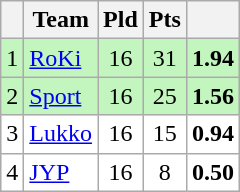<table class="wikitable">
<tr>
<th></th>
<th>Team</th>
<th>Pld</th>
<th>Pts</th>
<th></th>
</tr>
<tr style="background:#c3f5bf">
<td style="text-align:center">1</td>
<td><a href='#'>RoKi</a></td>
<td style="text-align:center">16</td>
<td style="text-align:center">31</td>
<td style="text-align:center"><strong>1.94</strong></td>
</tr>
<tr style="background:#c3f5bf">
<td style="text-align:center">2</td>
<td><a href='#'>Sport</a></td>
<td style="text-align:center">16</td>
<td style="text-align:center">25</td>
<td style="text-align:center"><strong>1.56</strong></td>
</tr>
<tr style="background:#fff">
<td style="text-align:center">3</td>
<td><a href='#'>Lukko</a></td>
<td style="text-align:center">16</td>
<td style="text-align:center">15</td>
<td style="text-align:center"><strong>0.94</strong></td>
</tr>
<tr style="background:#fff">
<td style="text-align:center">4</td>
<td><a href='#'>JYP</a></td>
<td style="text-align:center">16</td>
<td style="text-align:center">8</td>
<td style="text-align:center"><strong>0.50</strong></td>
</tr>
</table>
